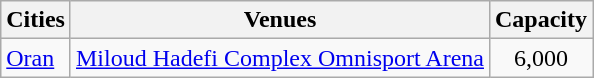<table class="wikitable">
<tr>
<th>Cities</th>
<th>Venues</th>
<th>Capacity</th>
</tr>
<tr>
<td rowspan=2><a href='#'>Oran</a></td>
<td><a href='#'>Miloud Hadefi Complex Omnisport Arena</a></td>
<td align="center">6,000</td>
</tr>
</table>
